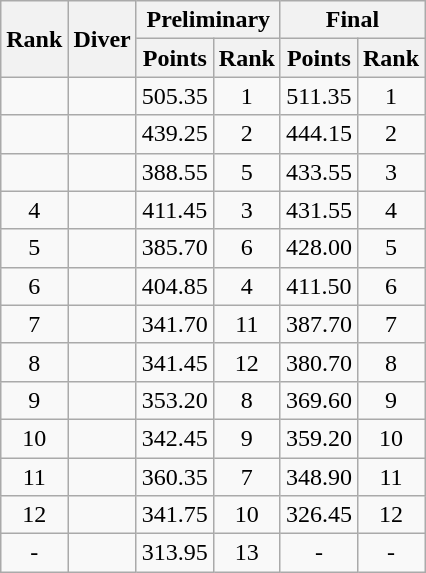<table class="wikitable" style="text-align:center">
<tr>
<th rowspan="2">Rank</th>
<th rowspan="2">Diver</th>
<th colspan="2">Preliminary</th>
<th colspan="2">Final</th>
</tr>
<tr>
<th>Points</th>
<th>Rank</th>
<th>Points</th>
<th>Rank</th>
</tr>
<tr>
<td></td>
<td align=left></td>
<td>505.35</td>
<td>1</td>
<td>511.35</td>
<td>1</td>
</tr>
<tr>
<td></td>
<td align=left></td>
<td>439.25</td>
<td>2</td>
<td>444.15</td>
<td>2</td>
</tr>
<tr>
<td></td>
<td align=left></td>
<td>388.55</td>
<td>5</td>
<td>433.55</td>
<td>3</td>
</tr>
<tr>
<td>4</td>
<td align=left></td>
<td>411.45</td>
<td>3</td>
<td>431.55</td>
<td>4</td>
</tr>
<tr>
<td>5</td>
<td align=left></td>
<td>385.70</td>
<td>6</td>
<td>428.00</td>
<td>5</td>
</tr>
<tr>
<td>6</td>
<td align=left></td>
<td>404.85</td>
<td>4</td>
<td>411.50</td>
<td>6</td>
</tr>
<tr>
<td>7</td>
<td align=left></td>
<td>341.70</td>
<td>11</td>
<td>387.70</td>
<td>7</td>
</tr>
<tr>
<td>8</td>
<td align=left></td>
<td>341.45</td>
<td>12</td>
<td>380.70</td>
<td>8</td>
</tr>
<tr>
<td>9</td>
<td align=left></td>
<td>353.20</td>
<td>8</td>
<td>369.60</td>
<td>9</td>
</tr>
<tr>
<td>10</td>
<td align=left></td>
<td>342.45</td>
<td>9</td>
<td>359.20</td>
<td>10</td>
</tr>
<tr>
<td>11</td>
<td align=left></td>
<td>360.35</td>
<td>7</td>
<td>348.90</td>
<td>11</td>
</tr>
<tr>
<td>12</td>
<td align=left></td>
<td>341.75</td>
<td>10</td>
<td>326.45</td>
<td>12</td>
</tr>
<tr>
<td>-</td>
<td align=left></td>
<td>313.95</td>
<td>13</td>
<td>-</td>
<td>-</td>
</tr>
</table>
